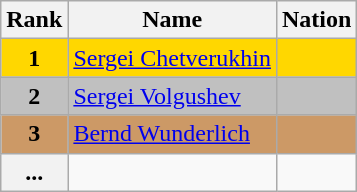<table class="wikitable">
<tr>
<th>Rank</th>
<th>Name</th>
<th>Nation</th>
</tr>
<tr bgcolor="gold">
<td align="center"><strong>1</strong></td>
<td><a href='#'>Sergei Chetverukhin</a></td>
<td></td>
</tr>
<tr bgcolor="silver">
<td align="center"><strong>2</strong></td>
<td><a href='#'>Sergei Volgushev</a></td>
<td></td>
</tr>
<tr bgcolor="cc9966">
<td align="center"><strong>3</strong></td>
<td><a href='#'>Bernd Wunderlich</a></td>
<td></td>
</tr>
<tr>
<th>...</th>
<td></td>
<td></td>
</tr>
</table>
